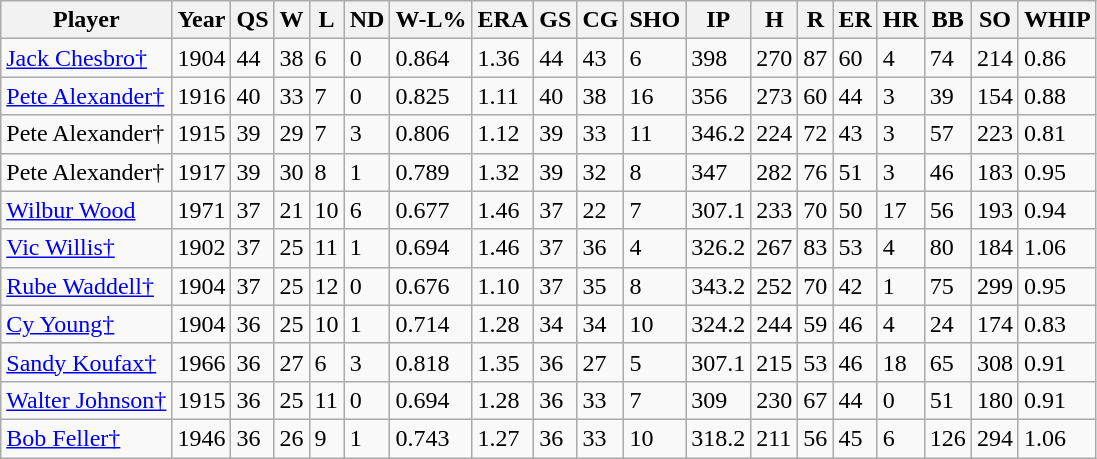<table class="wikitable sortable">
<tr>
<th>Player</th>
<th>Year</th>
<th>QS</th>
<th>W</th>
<th>L</th>
<th>ND</th>
<th>W-L%</th>
<th>ERA</th>
<th>GS</th>
<th>CG</th>
<th>SHO</th>
<th>IP</th>
<th>H</th>
<th>R</th>
<th>ER</th>
<th>HR</th>
<th>BB</th>
<th>SO</th>
<th>WHIP</th>
</tr>
<tr>
<td><a href='#'>Jack Chesbro†</a></td>
<td>1904</td>
<td>44</td>
<td>38</td>
<td>6</td>
<td>0</td>
<td>0.864</td>
<td>1.36</td>
<td>44</td>
<td>43</td>
<td>6</td>
<td>398</td>
<td>270</td>
<td>87</td>
<td>60</td>
<td>4</td>
<td>74</td>
<td>214</td>
<td>0.86</td>
</tr>
<tr>
<td><a href='#'>Pete Alexander†</a></td>
<td>1916</td>
<td>40</td>
<td>33</td>
<td>7</td>
<td>0</td>
<td>0.825</td>
<td>1.11</td>
<td>40</td>
<td>38</td>
<td>16</td>
<td>356</td>
<td>273</td>
<td>60</td>
<td>44</td>
<td>3</td>
<td>39</td>
<td>154</td>
<td>0.88</td>
</tr>
<tr>
<td>Pete Alexander†</td>
<td>1915</td>
<td>39</td>
<td>29</td>
<td>7</td>
<td>3</td>
<td>0.806</td>
<td>1.12</td>
<td>39</td>
<td>33</td>
<td>11</td>
<td>346.2</td>
<td>224</td>
<td>72</td>
<td>43</td>
<td>3</td>
<td>57</td>
<td>223</td>
<td>0.81</td>
</tr>
<tr>
<td>Pete Alexander†</td>
<td>1917</td>
<td>39</td>
<td>30</td>
<td>8</td>
<td>1</td>
<td>0.789</td>
<td>1.32</td>
<td>39</td>
<td>32</td>
<td>8</td>
<td>347</td>
<td>282</td>
<td>76</td>
<td>51</td>
<td>3</td>
<td>46</td>
<td>183</td>
<td>0.95</td>
</tr>
<tr>
<td><a href='#'>Wilbur Wood</a></td>
<td>1971</td>
<td>37</td>
<td>21</td>
<td>10</td>
<td>6</td>
<td>0.677</td>
<td>1.46</td>
<td>37</td>
<td>22</td>
<td>7</td>
<td>307.1</td>
<td>233</td>
<td>70</td>
<td>50</td>
<td>17</td>
<td>56</td>
<td>193</td>
<td>0.94</td>
</tr>
<tr>
<td><a href='#'>Vic Willis†</a></td>
<td>1902</td>
<td>37</td>
<td>25</td>
<td>11</td>
<td>1</td>
<td>0.694</td>
<td>1.46</td>
<td>37</td>
<td>36</td>
<td>4</td>
<td>326.2</td>
<td>267</td>
<td>83</td>
<td>53</td>
<td>4</td>
<td>80</td>
<td>184</td>
<td>1.06</td>
</tr>
<tr>
<td><a href='#'>Rube Waddell†</a></td>
<td>1904</td>
<td>37</td>
<td>25</td>
<td>12</td>
<td>0</td>
<td>0.676</td>
<td>1.10</td>
<td>37</td>
<td>35</td>
<td>8</td>
<td>343.2</td>
<td>252</td>
<td>70</td>
<td>42</td>
<td>1</td>
<td>75</td>
<td>299</td>
<td>0.95</td>
</tr>
<tr>
<td><a href='#'>Cy Young†</a></td>
<td>1904</td>
<td>36</td>
<td>25</td>
<td>10</td>
<td>1</td>
<td>0.714</td>
<td>1.28</td>
<td>34</td>
<td>34</td>
<td>10</td>
<td>324.2</td>
<td>244</td>
<td>59</td>
<td>46</td>
<td>4</td>
<td>24</td>
<td>174</td>
<td>0.83</td>
</tr>
<tr>
<td><a href='#'>Sandy Koufax†</a></td>
<td>1966</td>
<td>36</td>
<td>27</td>
<td>6</td>
<td>3</td>
<td>0.818</td>
<td>1.35</td>
<td>36</td>
<td>27</td>
<td>5</td>
<td>307.1</td>
<td>215</td>
<td>53</td>
<td>46</td>
<td>18</td>
<td>65</td>
<td>308</td>
<td>0.91</td>
</tr>
<tr>
<td><a href='#'>Walter Johnson†</a></td>
<td>1915</td>
<td>36</td>
<td>25</td>
<td>11</td>
<td>0</td>
<td>0.694</td>
<td>1.28</td>
<td>36</td>
<td>33</td>
<td>7</td>
<td>309</td>
<td>230</td>
<td>67</td>
<td>44</td>
<td>0</td>
<td>51</td>
<td>180</td>
<td>0.91</td>
</tr>
<tr>
<td><a href='#'>Bob Feller†</a></td>
<td>1946</td>
<td>36</td>
<td>26</td>
<td>9</td>
<td>1</td>
<td>0.743</td>
<td>1.27</td>
<td>36</td>
<td>33</td>
<td>10</td>
<td>318.2</td>
<td>211</td>
<td>56</td>
<td>45</td>
<td>6</td>
<td>126</td>
<td>294</td>
<td>1.06</td>
</tr>
</table>
